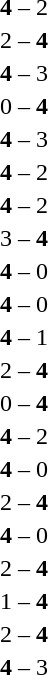<table style="text-align:center">
<tr>
<th width=223></th>
<th width=100></th>
<th width=223></th>
</tr>
<tr>
<td align=right></td>
<td><strong>4</strong> – 2</td>
<td align=left></td>
</tr>
<tr>
<td align=right></td>
<td>2 – <strong>4</strong></td>
<td align=left></td>
</tr>
<tr>
<td align=right></td>
<td><strong>4</strong> – 3</td>
<td align=left></td>
</tr>
<tr>
<td align=right></td>
<td>0 – <strong>4</strong></td>
<td align=left></td>
</tr>
<tr>
<td align=right></td>
<td><strong>4</strong> – 3</td>
<td align=left></td>
</tr>
<tr>
<td align=right></td>
<td><strong>4</strong> – 2</td>
<td align=left></td>
</tr>
<tr>
<td align=right></td>
<td><strong>4</strong> – 2</td>
<td align=left></td>
</tr>
<tr>
<td align=right></td>
<td>3 – <strong>4</strong></td>
<td align=left></td>
</tr>
<tr>
<td align=right></td>
<td><strong>4</strong> – 0</td>
<td align=left></td>
</tr>
<tr>
<td align=right></td>
<td><strong>4</strong> – 0</td>
<td align=left></td>
</tr>
<tr>
<td align=right></td>
<td><strong>4</strong> – 1</td>
<td align=left></td>
</tr>
<tr>
<td align=right></td>
<td>2 – <strong>4</strong></td>
<td align=left></td>
</tr>
<tr>
<td align=right></td>
<td>0 – <strong>4</strong></td>
<td align=left></td>
</tr>
<tr>
<td align=right></td>
<td><strong>4</strong> – 2</td>
<td align=left></td>
</tr>
<tr>
<td align=right></td>
<td><strong>4</strong> – 0</td>
<td align=left></td>
</tr>
<tr>
<td align=right></td>
<td>2 – <strong>4</strong></td>
<td align=left></td>
</tr>
<tr>
<td align=right></td>
<td><strong>4</strong> – 0</td>
<td align=left></td>
</tr>
<tr>
<td align=right></td>
<td>2 – <strong>4</strong></td>
<td align=left></td>
</tr>
<tr>
<td align=right></td>
<td>1 – <strong>4</strong></td>
<td align=left></td>
</tr>
<tr>
<td align=right></td>
<td>2 – <strong>4</strong></td>
<td align=left></td>
</tr>
<tr>
<td align=right></td>
<td><strong>4</strong> – 3</td>
<td align=left></td>
</tr>
</table>
